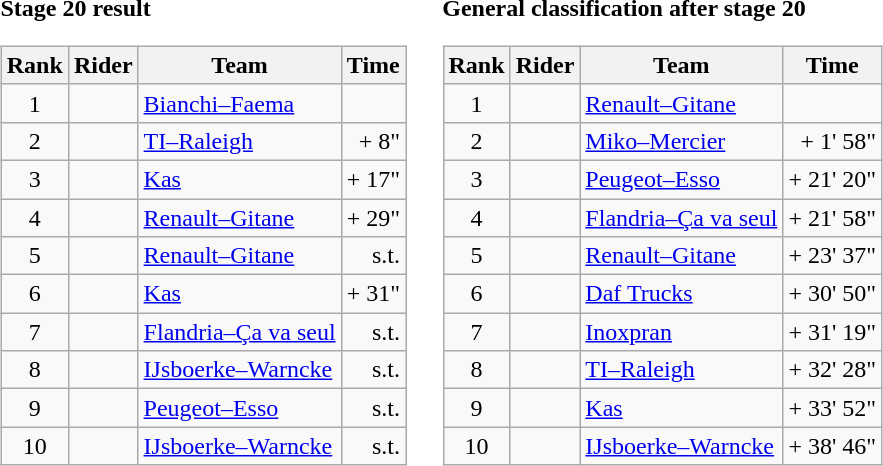<table>
<tr>
<td><strong>Stage 20 result</strong><br><table class="wikitable">
<tr>
<th scope="col">Rank</th>
<th scope="col">Rider</th>
<th scope="col">Team</th>
<th scope="col">Time</th>
</tr>
<tr>
<td style="text-align:center;">1</td>
<td></td>
<td><a href='#'>Bianchi–Faema</a></td>
<td style="text-align:right;"></td>
</tr>
<tr>
<td style="text-align:center;">2</td>
<td></td>
<td><a href='#'>TI–Raleigh</a></td>
<td style="text-align:right;">+ 8"</td>
</tr>
<tr>
<td style="text-align:center;">3</td>
<td></td>
<td><a href='#'>Kas</a></td>
<td style="text-align:right;">+ 17"</td>
</tr>
<tr>
<td style="text-align:center;">4</td>
<td></td>
<td><a href='#'>Renault–Gitane</a></td>
<td style="text-align:right;">+ 29"</td>
</tr>
<tr>
<td style="text-align:center;">5</td>
<td></td>
<td><a href='#'>Renault–Gitane</a></td>
<td style="text-align:right;">s.t.</td>
</tr>
<tr>
<td style="text-align:center;">6</td>
<td></td>
<td><a href='#'>Kas</a></td>
<td style="text-align:right;">+ 31"</td>
</tr>
<tr>
<td style="text-align:center;">7</td>
<td></td>
<td><a href='#'>Flandria–Ça va seul</a></td>
<td style="text-align:right;">s.t.</td>
</tr>
<tr>
<td style="text-align:center;">8</td>
<td></td>
<td><a href='#'>IJsboerke–Warncke</a></td>
<td style="text-align:right;">s.t.</td>
</tr>
<tr>
<td style="text-align:center;">9</td>
<td></td>
<td><a href='#'>Peugeot–Esso</a></td>
<td style="text-align:right;">s.t.</td>
</tr>
<tr>
<td style="text-align:center;">10</td>
<td></td>
<td><a href='#'>IJsboerke–Warncke</a></td>
<td style="text-align:right;">s.t.</td>
</tr>
</table>
</td>
<td></td>
<td><strong>General classification after stage 20</strong><br><table class="wikitable">
<tr>
<th scope="col">Rank</th>
<th scope="col">Rider</th>
<th scope="col">Team</th>
<th scope="col">Time</th>
</tr>
<tr>
<td style="text-align:center;">1</td>
<td> </td>
<td><a href='#'>Renault–Gitane</a></td>
<td style="text-align:right;"></td>
</tr>
<tr>
<td style="text-align:center;">2</td>
<td></td>
<td><a href='#'>Miko–Mercier</a></td>
<td style="text-align:right;">+ 1' 58"</td>
</tr>
<tr>
<td style="text-align:center;">3</td>
<td></td>
<td><a href='#'>Peugeot–Esso</a></td>
<td style="text-align:right;">+ 21' 20"</td>
</tr>
<tr>
<td style="text-align:center;">4</td>
<td></td>
<td><a href='#'>Flandria–Ça va seul</a></td>
<td style="text-align:right;">+ 21' 58"</td>
</tr>
<tr>
<td style="text-align:center;">5</td>
<td></td>
<td><a href='#'>Renault–Gitane</a></td>
<td style="text-align:right;">+ 23' 37"</td>
</tr>
<tr>
<td style="text-align:center;">6</td>
<td></td>
<td><a href='#'>Daf Trucks</a></td>
<td style="text-align:right;">+ 30' 50"</td>
</tr>
<tr>
<td style="text-align:center;">7</td>
<td></td>
<td><a href='#'>Inoxpran</a></td>
<td style="text-align:right;">+ 31' 19"</td>
</tr>
<tr>
<td style="text-align:center;">8</td>
<td></td>
<td><a href='#'>TI–Raleigh</a></td>
<td style="text-align:right;">+ 32' 28"</td>
</tr>
<tr>
<td style="text-align:center;">9</td>
<td></td>
<td><a href='#'>Kas</a></td>
<td style="text-align:right;">+ 33' 52"</td>
</tr>
<tr>
<td style="text-align:center;">10</td>
<td></td>
<td><a href='#'>IJsboerke–Warncke</a></td>
<td style="text-align:right;">+ 38' 46"</td>
</tr>
</table>
</td>
</tr>
</table>
